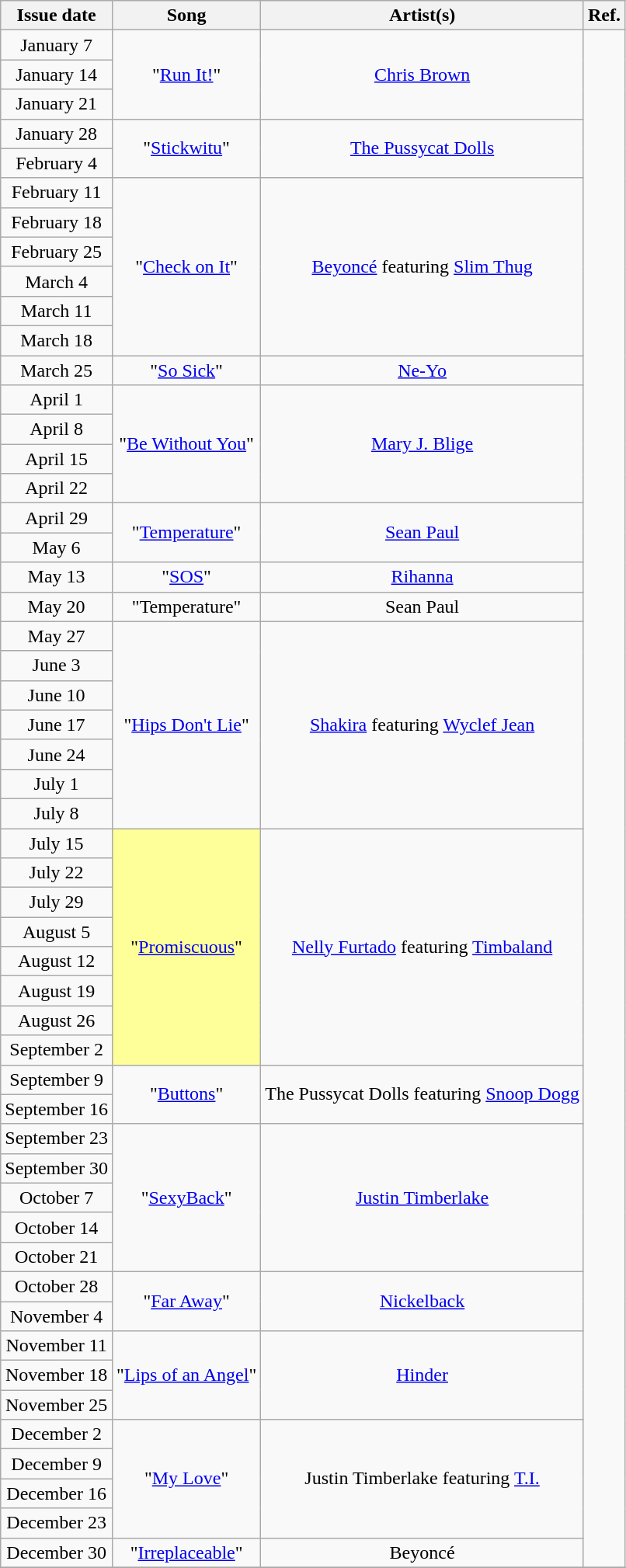<table class="wikitable" style="text-align: center;">
<tr>
<th>Issue date</th>
<th>Song</th>
<th>Artist(s)</th>
<th>Ref.</th>
</tr>
<tr>
<td>January 7</td>
<td rowspan="3">"<a href='#'>Run It!</a>"</td>
<td rowspan="3"><a href='#'>Chris Brown</a></td>
<td rowspan="52"></td>
</tr>
<tr>
<td>January 14</td>
</tr>
<tr>
<td>January 21</td>
</tr>
<tr>
<td>January 28</td>
<td rowspan="2">"<a href='#'>Stickwitu</a>"</td>
<td rowspan="2"><a href='#'>The Pussycat Dolls</a></td>
</tr>
<tr>
<td>February 4</td>
</tr>
<tr>
<td>February 11</td>
<td rowspan="6">"<a href='#'>Check on It</a>"</td>
<td rowspan="6"><a href='#'>Beyoncé</a> featuring <a href='#'>Slim Thug</a></td>
</tr>
<tr>
<td>February 18</td>
</tr>
<tr>
<td>February 25</td>
</tr>
<tr>
<td>March 4</td>
</tr>
<tr>
<td>March 11</td>
</tr>
<tr>
<td>March 18</td>
</tr>
<tr>
<td>March 25</td>
<td>"<a href='#'>So Sick</a>"</td>
<td><a href='#'>Ne-Yo</a></td>
</tr>
<tr>
<td>April 1</td>
<td rowspan="4">"<a href='#'>Be Without You</a>"</td>
<td rowspan="4"><a href='#'>Mary J. Blige</a></td>
</tr>
<tr>
<td>April 8</td>
</tr>
<tr>
<td>April 15</td>
</tr>
<tr>
<td>April 22</td>
</tr>
<tr>
<td>April 29</td>
<td rowspan="2">"<a href='#'>Temperature</a>"</td>
<td rowspan="2"><a href='#'>Sean Paul</a></td>
</tr>
<tr>
<td>May 6</td>
</tr>
<tr>
<td>May 13</td>
<td>"<a href='#'>SOS</a>"</td>
<td><a href='#'>Rihanna</a></td>
</tr>
<tr>
<td>May 20</td>
<td>"Temperature"</td>
<td>Sean Paul</td>
</tr>
<tr>
<td>May 27</td>
<td rowspan="7">"<a href='#'>Hips Don't Lie</a>"</td>
<td rowspan="7"><a href='#'>Shakira</a> featuring <a href='#'>Wyclef Jean</a></td>
</tr>
<tr>
<td>June 3</td>
</tr>
<tr>
<td>June 10</td>
</tr>
<tr>
<td>June 17</td>
</tr>
<tr>
<td>June 24</td>
</tr>
<tr>
<td>July 1</td>
</tr>
<tr>
<td>July 8</td>
</tr>
<tr>
<td>July 15</td>
<td bgcolor=#FFFF99 rowspan="8">"<a href='#'>Promiscuous</a>"</td>
<td rowspan="8"><a href='#'>Nelly Furtado</a> featuring <a href='#'>Timbaland</a></td>
</tr>
<tr>
<td>July 22</td>
</tr>
<tr>
<td>July 29</td>
</tr>
<tr>
<td>August 5</td>
</tr>
<tr>
<td>August 12</td>
</tr>
<tr>
<td>August 19</td>
</tr>
<tr>
<td>August 26</td>
</tr>
<tr>
<td>September 2</td>
</tr>
<tr>
<td>September 9</td>
<td rowspan="2">"<a href='#'>Buttons</a>"</td>
<td rowspan="2">The Pussycat Dolls featuring <a href='#'>Snoop Dogg</a></td>
</tr>
<tr>
<td>September 16</td>
</tr>
<tr>
<td>September 23</td>
<td rowspan="5">"<a href='#'>SexyBack</a>"</td>
<td rowspan="5"><a href='#'>Justin Timberlake</a></td>
</tr>
<tr>
<td>September 30</td>
</tr>
<tr>
<td>October 7</td>
</tr>
<tr>
<td>October 14</td>
</tr>
<tr>
<td>October 21</td>
</tr>
<tr>
<td>October 28</td>
<td rowspan="2">"<a href='#'>Far Away</a>"</td>
<td rowspan="2"><a href='#'>Nickelback</a></td>
</tr>
<tr>
<td>November 4</td>
</tr>
<tr>
<td>November 11</td>
<td rowspan="3">"<a href='#'>Lips of an Angel</a>"</td>
<td rowspan="3"><a href='#'>Hinder</a></td>
</tr>
<tr>
<td>November 18</td>
</tr>
<tr>
<td>November 25</td>
</tr>
<tr>
<td>December 2</td>
<td rowspan="4">"<a href='#'>My Love</a>"</td>
<td rowspan="4">Justin Timberlake featuring <a href='#'>T.I.</a></td>
</tr>
<tr>
<td>December 9</td>
</tr>
<tr>
<td>December 16</td>
</tr>
<tr>
<td>December 23</td>
</tr>
<tr>
<td>December 30</td>
<td>"<a href='#'>Irreplaceable</a>"</td>
<td>Beyoncé</td>
</tr>
<tr>
</tr>
</table>
